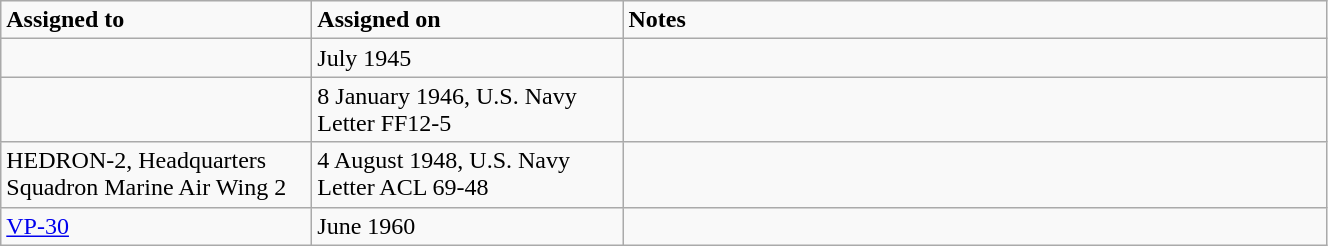<table class="wikitable" style="width: 70%;">
<tr>
<td style="width: 200px;"><strong>Assigned to</strong></td>
<td style="width: 200px;"><strong>Assigned on</strong></td>
<td><strong>Notes</strong></td>
</tr>
<tr>
<td></td>
<td>July 1945</td>
<td></td>
</tr>
<tr>
<td></td>
<td>8 January 1946, U.S. Navy Letter FF12-5</td>
<td></td>
</tr>
<tr>
<td>HEDRON-2, Headquarters Squadron Marine Air Wing 2</td>
<td>4 August 1948, U.S. Navy Letter ACL 69-48</td>
<td></td>
</tr>
<tr>
<td><a href='#'>VP-30</a></td>
<td>June 1960</td>
<td></td>
</tr>
</table>
